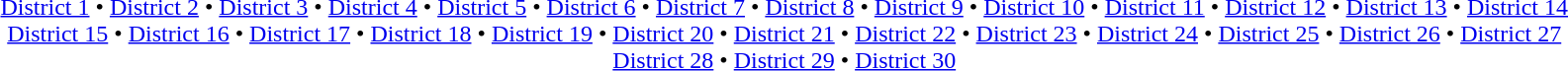<table id=toc class=toc summary=Contents>
<tr>
<td align=center><br><a href='#'>District 1</a> • <a href='#'>District 2</a> • <a href='#'>District 3</a> • <a href='#'>District 4</a> • <a href='#'>District 5</a> • <a href='#'>District 6</a> • <a href='#'>District 7</a> • <a href='#'>District 8</a> • <a href='#'>District 9</a> • <a href='#'>District 10</a> • <a href='#'>District 11</a> • <a href='#'>District 12</a> • <a href='#'>District 13</a> • <a href='#'>District 14</a><br><a href='#'>District 15</a> • <a href='#'>District 16</a> • <a href='#'>District 17</a> • <a href='#'>District 18</a> • <a href='#'>District 19</a> • <a href='#'>District 20</a> • <a href='#'>District 21</a> • <a href='#'>District 22</a> • <a href='#'>District 23</a> • <a href='#'>District 24</a> • <a href='#'>District 25</a> • <a href='#'>District 26</a> • <a href='#'>District 27</a><br><a href='#'>District 28</a> • <a href='#'>District 29</a> • <a href='#'>District 30</a></td>
</tr>
</table>
